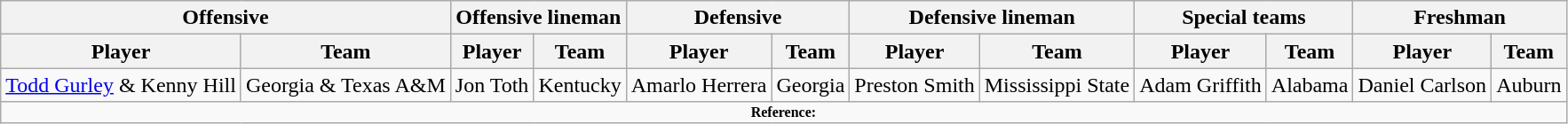<table class="wikitable" border="1">
<tr>
<th colspan="2">Offensive</th>
<th colspan="2">Offensive lineman</th>
<th colspan="2">Defensive</th>
<th colspan="2">Defensive lineman</th>
<th colspan="2">Special teams</th>
<th colspan="2">Freshman</th>
</tr>
<tr>
<th>Player</th>
<th>Team</th>
<th>Player</th>
<th>Team</th>
<th>Player</th>
<th>Team</th>
<th>Player</th>
<th>Team</th>
<th>Player</th>
<th>Team</th>
<th>Player</th>
<th>Team</th>
</tr>
<tr>
<td><a href='#'>Todd Gurley</a> & Kenny Hill</td>
<td>Georgia & Texas A&M</td>
<td>Jon Toth</td>
<td>Kentucky</td>
<td>Amarlo Herrera</td>
<td>Georgia</td>
<td>Preston Smith</td>
<td>Mississippi State</td>
<td>Adam Griffith</td>
<td>Alabama</td>
<td>Daniel Carlson</td>
<td>Auburn</td>
</tr>
<tr>
<td colspan="12" style="font-size: 8pt" align="center"><strong>Reference:</strong></td>
</tr>
</table>
